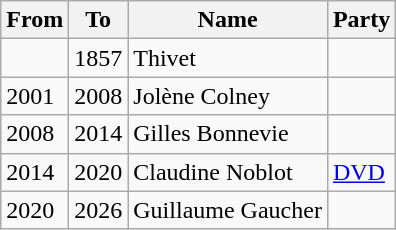<table class="wikitable">
<tr>
<th>From</th>
<th>To</th>
<th>Name</th>
<th>Party</th>
</tr>
<tr>
<td></td>
<td>1857</td>
<td>Thivet</td>
<td></td>
</tr>
<tr>
<td>2001</td>
<td>2008</td>
<td>Jolène Colney</td>
<td></td>
</tr>
<tr>
<td>2008</td>
<td>2014</td>
<td>Gilles Bonnevie</td>
<td></td>
</tr>
<tr>
<td>2014</td>
<td>2020</td>
<td>Claudine Noblot</td>
<td><a href='#'>DVD</a></td>
</tr>
<tr>
<td>2020</td>
<td>2026</td>
<td>Guillaume Gaucher</td>
<td></td>
</tr>
</table>
